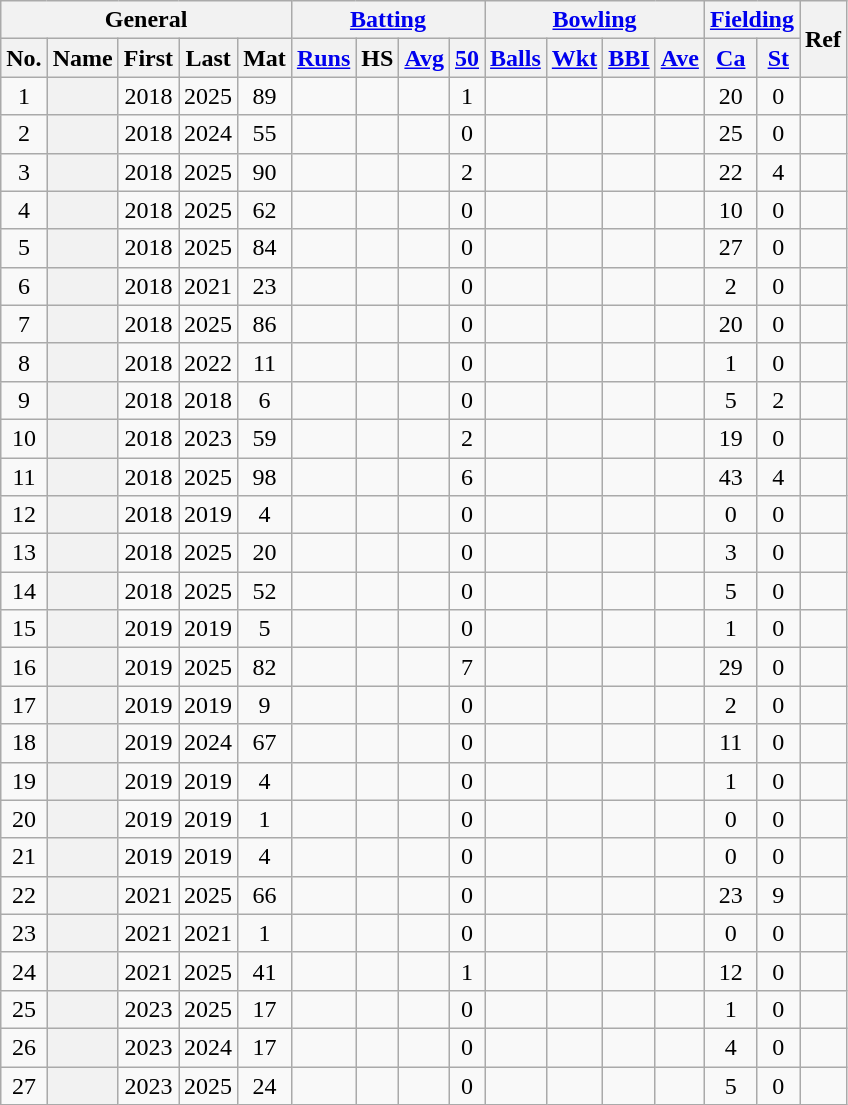<table class="wikitable plainrowheaders sortable">
<tr align="center">
<th scope="col" colspan=5 class="unsortable">General</th>
<th scope="col" colspan=4 class="unsortable"><a href='#'>Batting</a></th>
<th scope="col" colspan=4 class="unsortable"><a href='#'>Bowling</a></th>
<th scope="col" colspan=2 class="unsortable"><a href='#'>Fielding</a></th>
<th scope="col" rowspan=2 class="unsortable">Ref</th>
</tr>
<tr align="center">
<th scope="col">No.</th>
<th scope="col">Name</th>
<th scope="col">First</th>
<th scope="col">Last</th>
<th scope="col">Mat</th>
<th scope="col"><a href='#'>Runs</a></th>
<th scope="col">HS</th>
<th scope="col"><a href='#'>Avg</a></th>
<th scope="col"><a href='#'>50</a></th>
<th scope="col"><a href='#'>Balls</a></th>
<th scope="col"><a href='#'>Wkt</a></th>
<th scope="col"><a href='#'>BBI</a></th>
<th scope="col"><a href='#'>Ave</a></th>
<th scope="col"><a href='#'>Ca</a></th>
<th scope="col"><a href='#'>St</a></th>
</tr>
<tr align="center">
<td>1</td>
<th scope="row"></th>
<td>2018</td>
<td>2025</td>
<td>89</td>
<td></td>
<td></td>
<td></td>
<td>1</td>
<td></td>
<td></td>
<td></td>
<td></td>
<td>20</td>
<td>0</td>
<td></td>
</tr>
<tr align="center">
<td>2</td>
<th scope="row"></th>
<td>2018</td>
<td>2024</td>
<td>55</td>
<td></td>
<td></td>
<td></td>
<td>0</td>
<td></td>
<td></td>
<td></td>
<td></td>
<td>25</td>
<td>0</td>
<td></td>
</tr>
<tr align="center">
<td>3</td>
<th scope="row"></th>
<td>2018</td>
<td>2025</td>
<td>90</td>
<td></td>
<td></td>
<td></td>
<td>2</td>
<td></td>
<td></td>
<td></td>
<td></td>
<td>22</td>
<td>4</td>
<td></td>
</tr>
<tr align="center">
<td>4</td>
<th scope="row"></th>
<td>2018</td>
<td>2025</td>
<td>62</td>
<td></td>
<td></td>
<td></td>
<td>0</td>
<td></td>
<td></td>
<td></td>
<td></td>
<td>10</td>
<td>0</td>
<td></td>
</tr>
<tr align="center">
<td>5</td>
<th scope="row"></th>
<td>2018</td>
<td>2025</td>
<td>84</td>
<td></td>
<td></td>
<td></td>
<td>0</td>
<td></td>
<td></td>
<td></td>
<td></td>
<td>27</td>
<td>0</td>
<td></td>
</tr>
<tr align="center">
<td>6</td>
<th scope="row"></th>
<td>2018</td>
<td>2021</td>
<td>23</td>
<td></td>
<td></td>
<td></td>
<td>0</td>
<td></td>
<td></td>
<td></td>
<td></td>
<td>2</td>
<td>0</td>
<td></td>
</tr>
<tr align="center">
<td>7</td>
<th scope="row"></th>
<td>2018</td>
<td>2025</td>
<td>86</td>
<td></td>
<td></td>
<td></td>
<td>0</td>
<td></td>
<td></td>
<td></td>
<td></td>
<td>20</td>
<td>0</td>
<td></td>
</tr>
<tr align="center">
<td>8</td>
<th scope="row"></th>
<td>2018</td>
<td>2022</td>
<td>11</td>
<td></td>
<td></td>
<td></td>
<td>0</td>
<td></td>
<td></td>
<td></td>
<td></td>
<td>1</td>
<td>0</td>
<td></td>
</tr>
<tr align="center">
<td>9</td>
<th scope="row"></th>
<td>2018</td>
<td>2018</td>
<td>6</td>
<td></td>
<td></td>
<td></td>
<td>0</td>
<td></td>
<td></td>
<td></td>
<td></td>
<td>5</td>
<td>2</td>
<td></td>
</tr>
<tr align="center">
<td>10</td>
<th scope="row"></th>
<td>2018</td>
<td>2023</td>
<td>59</td>
<td></td>
<td></td>
<td></td>
<td>2</td>
<td></td>
<td></td>
<td></td>
<td></td>
<td>19</td>
<td>0</td>
<td></td>
</tr>
<tr align="center">
<td>11</td>
<th scope="row"></th>
<td>2018</td>
<td>2025</td>
<td>98</td>
<td></td>
<td></td>
<td></td>
<td>6</td>
<td></td>
<td></td>
<td></td>
<td></td>
<td>43</td>
<td>4</td>
<td></td>
</tr>
<tr align="center">
<td>12</td>
<th scope="row"></th>
<td>2018</td>
<td>2019</td>
<td>4</td>
<td></td>
<td></td>
<td></td>
<td>0</td>
<td></td>
<td></td>
<td></td>
<td></td>
<td>0</td>
<td>0</td>
<td></td>
</tr>
<tr align="center">
<td>13</td>
<th scope="row"></th>
<td>2018</td>
<td>2025</td>
<td>20</td>
<td></td>
<td></td>
<td></td>
<td>0</td>
<td></td>
<td></td>
<td></td>
<td></td>
<td>3</td>
<td>0</td>
<td></td>
</tr>
<tr align="center">
<td>14</td>
<th scope="row"></th>
<td>2018</td>
<td>2025</td>
<td>52</td>
<td></td>
<td></td>
<td></td>
<td>0</td>
<td></td>
<td></td>
<td></td>
<td></td>
<td>5</td>
<td>0</td>
<td></td>
</tr>
<tr align="center">
<td>15</td>
<th scope="row"></th>
<td>2019</td>
<td>2019</td>
<td>5</td>
<td></td>
<td></td>
<td></td>
<td>0</td>
<td></td>
<td></td>
<td></td>
<td></td>
<td>1</td>
<td>0</td>
<td></td>
</tr>
<tr align="center">
<td>16</td>
<th scope="row"></th>
<td>2019</td>
<td>2025</td>
<td>82</td>
<td></td>
<td></td>
<td></td>
<td>7</td>
<td></td>
<td></td>
<td></td>
<td></td>
<td>29</td>
<td>0</td>
<td></td>
</tr>
<tr align="center">
<td>17</td>
<th scope="row"></th>
<td>2019</td>
<td>2019</td>
<td>9</td>
<td></td>
<td></td>
<td></td>
<td>0</td>
<td></td>
<td></td>
<td></td>
<td></td>
<td>2</td>
<td>0</td>
<td></td>
</tr>
<tr align="center">
<td>18</td>
<th scope="row"></th>
<td>2019</td>
<td>2024</td>
<td>67</td>
<td></td>
<td></td>
<td></td>
<td>0</td>
<td></td>
<td></td>
<td></td>
<td></td>
<td>11</td>
<td>0</td>
<td></td>
</tr>
<tr align="center">
<td>19</td>
<th scope="row"></th>
<td>2019</td>
<td>2019</td>
<td>4</td>
<td></td>
<td></td>
<td></td>
<td>0</td>
<td></td>
<td></td>
<td></td>
<td></td>
<td>1</td>
<td>0</td>
<td></td>
</tr>
<tr align="center">
<td>20</td>
<th scope="row"></th>
<td>2019</td>
<td>2019</td>
<td>1</td>
<td></td>
<td></td>
<td></td>
<td>0</td>
<td></td>
<td></td>
<td></td>
<td></td>
<td>0</td>
<td>0</td>
<td></td>
</tr>
<tr align="center">
<td>21</td>
<th scope="row"></th>
<td>2019</td>
<td>2019</td>
<td>4</td>
<td></td>
<td></td>
<td></td>
<td>0</td>
<td></td>
<td></td>
<td></td>
<td></td>
<td>0</td>
<td>0</td>
<td></td>
</tr>
<tr align="center">
<td>22</td>
<th scope="row"></th>
<td>2021</td>
<td>2025</td>
<td>66</td>
<td></td>
<td></td>
<td></td>
<td>0</td>
<td></td>
<td></td>
<td></td>
<td></td>
<td>23</td>
<td>9</td>
<td></td>
</tr>
<tr align="center">
<td>23</td>
<th scope="row"></th>
<td>2021</td>
<td>2021</td>
<td>1</td>
<td></td>
<td></td>
<td></td>
<td>0</td>
<td></td>
<td></td>
<td></td>
<td></td>
<td>0</td>
<td>0</td>
<td></td>
</tr>
<tr align="center">
<td>24</td>
<th scope="row"></th>
<td>2021</td>
<td>2025</td>
<td>41</td>
<td></td>
<td></td>
<td></td>
<td>1</td>
<td></td>
<td></td>
<td></td>
<td></td>
<td>12</td>
<td>0</td>
<td></td>
</tr>
<tr align="center">
<td>25</td>
<th scope="row"></th>
<td>2023</td>
<td>2025</td>
<td>17</td>
<td></td>
<td></td>
<td></td>
<td>0</td>
<td></td>
<td></td>
<td></td>
<td></td>
<td>1</td>
<td>0</td>
<td></td>
</tr>
<tr align="center">
<td>26</td>
<th scope="row"></th>
<td>2023</td>
<td>2024</td>
<td>17</td>
<td></td>
<td></td>
<td></td>
<td>0</td>
<td></td>
<td></td>
<td></td>
<td></td>
<td>4</td>
<td>0</td>
<td></td>
</tr>
<tr align="center">
<td>27</td>
<th scope="row"></th>
<td>2023</td>
<td>2025</td>
<td>24</td>
<td></td>
<td></td>
<td></td>
<td>0</td>
<td></td>
<td></td>
<td></td>
<td></td>
<td>5</td>
<td>0</td>
<td></td>
</tr>
</table>
